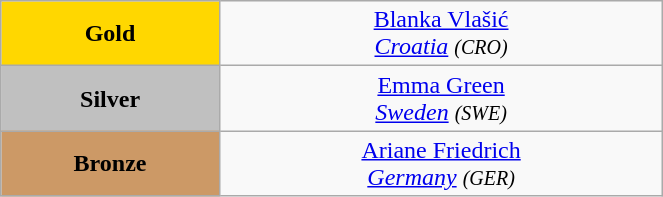<table class="wikitable" style=" text-align:center; " width="35%">
<tr>
<td bgcolor="gold"><strong>Gold</strong></td>
<td> <a href='#'>Blanka Vlašić</a><br><em><a href='#'>Croatia</a> <small>(CRO)</small></em></td>
</tr>
<tr>
<td bgcolor="silver"><strong>Silver</strong></td>
<td> <a href='#'>Emma Green</a><br><em><a href='#'>Sweden</a> <small>(SWE)</small></em></td>
</tr>
<tr>
<td bgcolor="CC9966"><strong>Bronze</strong></td>
<td> <a href='#'>Ariane Friedrich</a><br><em><a href='#'>Germany</a> <small>(GER)</small></em></td>
</tr>
</table>
